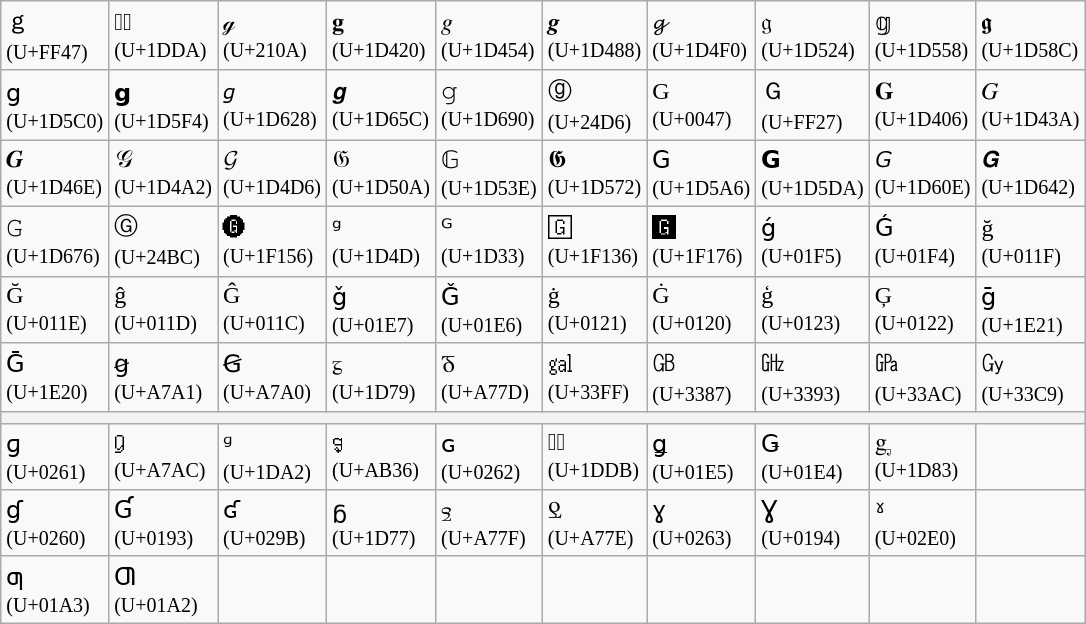<table class="wikitable">
<tr>
<td>ｇ <br><small>(U+FF47)</small></td>
<td>◌ᷚ <br><small>(U+1DDA)</small></td>
<td>ℊ <br><small>(U+210A)</small></td>
<td>𝐠 <br><small>(U+1D420)</small></td>
<td>𝑔 <br><small>(U+1D454)</small></td>
<td>𝒈 <br><small>(U+1D488)</small></td>
<td>𝓰 <br><small>(U+1D4F0)</small></td>
<td>𝔤 <br><small>(U+1D524)</small></td>
<td>𝕘 <br><small>(U+1D558)</small></td>
<td>𝖌 <br><small>(U+1D58C)</small></td>
</tr>
<tr>
<td>𝗀 <br><small>(U+1D5C0)</small></td>
<td>𝗴 <br><small>(U+1D5F4)</small></td>
<td>𝘨 <br><small>(U+1D628)</small></td>
<td>𝙜 <br><small>(U+1D65C)</small></td>
<td>𝚐 <br><small>(U+1D690)</small></td>
<td>ⓖ <br><small>(U+24D6)</small></td>
<td>G <br><small>(U+0047)</small></td>
<td>Ｇ <br><small>(U+FF27)</small></td>
<td>𝐆 <br><small>(U+1D406)</small></td>
<td>𝐺 <br><small>(U+1D43A)</small></td>
</tr>
<tr>
<td>𝑮 <br><small>(U+1D46E)</small></td>
<td>𝒢 <br><small>(U+1D4A2)</small></td>
<td>𝓖 <br><small>(U+1D4D6)</small></td>
<td>𝔊 <br><small>(U+1D50A)</small></td>
<td>𝔾 <br><small>(U+1D53E)</small></td>
<td>𝕲 <br><small>(U+1D572)</small></td>
<td>𝖦 <br><small>(U+1D5A6)</small></td>
<td>𝗚 <br><small>(U+1D5DA)</small></td>
<td>𝘎 <br><small>(U+1D60E)</small></td>
<td>𝙂 <br><small>(U+1D642)</small></td>
</tr>
<tr>
<td>𝙶 <br><small>(U+1D676)</small></td>
<td>Ⓖ <br><small>(U+24BC)</small></td>
<td>🅖 <br><small>(U+1F156)</small></td>
<td>ᵍ <br><small>(U+1D4D)</small></td>
<td>ᴳ <br><small>(U+1D33)</small></td>
<td>🄶 <br><small>(U+1F136)</small></td>
<td>🅶 <br><small>(U+1F176)</small></td>
<td>ǵ <br><small>(U+01F5)</small></td>
<td>Ǵ <br><small>(U+01F4)</small></td>
<td>ğ <br><small>(U+011F)</small></td>
</tr>
<tr>
<td>Ğ <br><small>(U+011E)</small></td>
<td>ĝ <br><small>(U+011D)</small></td>
<td>Ĝ <br><small>(U+011C)</small></td>
<td>ǧ <br><small>(U+01E7)</small></td>
<td>Ǧ <br><small>(U+01E6)</small></td>
<td>ġ <br><small>(U+0121)</small></td>
<td>Ġ <br><small>(U+0120)</small></td>
<td>ģ <br><small>(U+0123)</small></td>
<td>Ģ <br><small>(U+0122)</small></td>
<td>ḡ <br><small>(U+1E21)</small></td>
</tr>
<tr>
<td>Ḡ <br><small>(U+1E20)</small></td>
<td>ꞡ <br><small>(U+A7A1)</small></td>
<td>Ꞡ <br><small>(U+A7A0)</small></td>
<td>ᵹ <br><small>(U+1D79)</small></td>
<td>Ᵹ <br><small>(U+A77D)</small></td>
<td>㏿ <br><small>(U+33FF)</small></td>
<td>㎇ <br><small>(U+3387)</small></td>
<td>㎓ <br><small>(U+3393)</small></td>
<td>㎬ <br><small>(U+33AC)</small></td>
<td>㏉ <br><small>(U+33C9)</small></td>
</tr>
<tr>
<th colspan=10></th>
</tr>
<tr>
<td>ɡ <br><small>(U+0261)</small></td>
<td>Ɡ <br><small>(U+A7AC)</small></td>
<td>ᶢ <br><small>(U+1DA2)</small></td>
<td>ꬶ <br><small>(U+AB36)</small></td>
<td>ɢ <br><small>(U+0262)</small></td>
<td>◌ᷛ <br><small>(U+1DDB)</small></td>
<td>ǥ <br><small>(U+01E5)</small></td>
<td>Ǥ <br><small>(U+01E4)</small></td>
<td>ᶃ <br><small>(U+1D83)</small></td>
<td></td>
</tr>
<tr>
<td>ɠ <br><small>(U+0260)</small></td>
<td>Ɠ <br><small>(U+0193)</small></td>
<td>ʛ <br><small>(U+029B)</small></td>
<td>ᵷ <br><small>(U+1D77)</small></td>
<td>ꝿ <br><small>(U+A77F)</small></td>
<td>Ꝿ <br><small>(U+A77E)</small></td>
<td>ɣ <br><small>(U+0263)</small></td>
<td>Ɣ <br><small>(U+0194)</small></td>
<td>ˠ <br><small>(U+02E0)</small></td>
<td></td>
</tr>
<tr>
<td>ƣ <br><small>(U+01A3)</small></td>
<td>Ƣ <br><small>(U+01A2)</small></td>
<td></td>
<td></td>
<td></td>
<td></td>
<td></td>
<td></td>
<td></td>
<td></td>
</tr>
</table>
